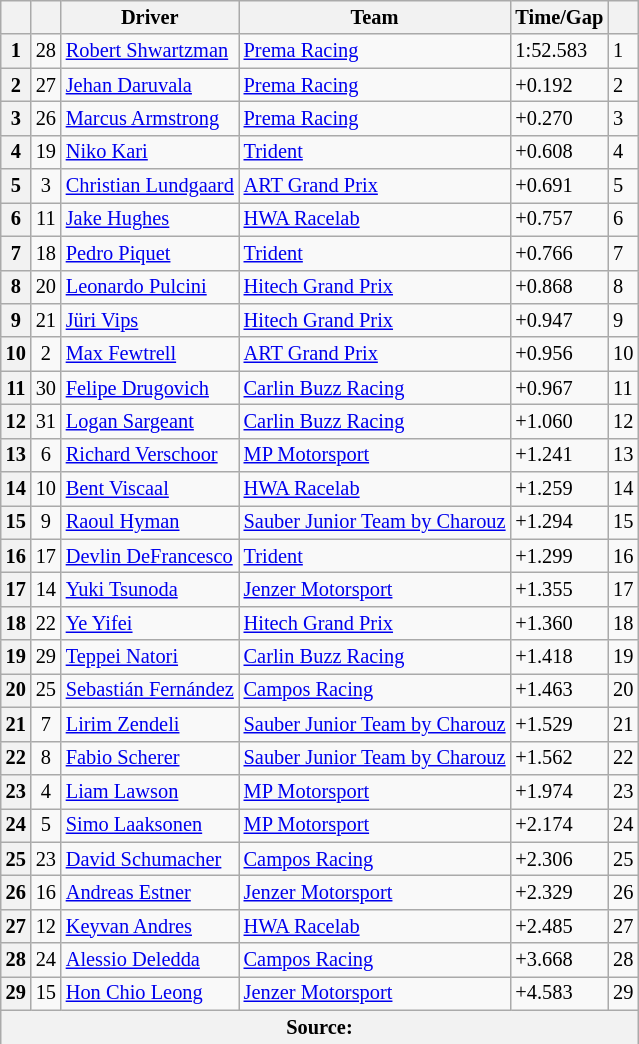<table class="wikitable" style="font-size:85%">
<tr>
<th></th>
<th></th>
<th>Driver</th>
<th>Team</th>
<th>Time/Gap</th>
<th></th>
</tr>
<tr>
<th>1</th>
<td align="center">28</td>
<td> <a href='#'>Robert Shwartzman</a></td>
<td><a href='#'>Prema Racing</a></td>
<td>1:52.583</td>
<td>1</td>
</tr>
<tr>
<th>2</th>
<td align="center">27</td>
<td> <a href='#'>Jehan Daruvala</a></td>
<td><a href='#'>Prema Racing</a></td>
<td>+0.192</td>
<td>2</td>
</tr>
<tr>
<th>3</th>
<td align="center">26</td>
<td> <a href='#'>Marcus Armstrong</a></td>
<td><a href='#'>Prema Racing</a></td>
<td>+0.270</td>
<td>3</td>
</tr>
<tr>
<th>4</th>
<td align="center">19</td>
<td> <a href='#'>Niko Kari</a></td>
<td><a href='#'>Trident</a></td>
<td>+0.608</td>
<td>4</td>
</tr>
<tr>
<th>5</th>
<td align="center">3</td>
<td> <a href='#'>Christian Lundgaard</a></td>
<td><a href='#'>ART Grand Prix</a></td>
<td>+0.691</td>
<td>5</td>
</tr>
<tr>
<th>6</th>
<td align="center">11</td>
<td> <a href='#'>Jake Hughes</a></td>
<td><a href='#'>HWA Racelab</a></td>
<td>+0.757</td>
<td>6</td>
</tr>
<tr>
<th>7</th>
<td align="center">18</td>
<td> <a href='#'>Pedro Piquet</a></td>
<td><a href='#'>Trident</a></td>
<td>+0.766</td>
<td>7</td>
</tr>
<tr>
<th>8</th>
<td align="center">20</td>
<td> <a href='#'>Leonardo Pulcini</a></td>
<td><a href='#'>Hitech Grand Prix</a></td>
<td>+0.868</td>
<td>8</td>
</tr>
<tr>
<th>9</th>
<td align="center">21</td>
<td> <a href='#'>Jüri Vips</a></td>
<td><a href='#'>Hitech Grand Prix</a></td>
<td>+0.947</td>
<td>9</td>
</tr>
<tr>
<th>10</th>
<td align="center">2</td>
<td> <a href='#'>Max Fewtrell</a></td>
<td><a href='#'>ART Grand Prix</a></td>
<td>+0.956</td>
<td>10</td>
</tr>
<tr>
<th>11</th>
<td align="center">30</td>
<td> <a href='#'>Felipe Drugovich</a></td>
<td><a href='#'>Carlin Buzz Racing</a></td>
<td>+0.967</td>
<td>11</td>
</tr>
<tr>
<th>12</th>
<td align="center">31</td>
<td> <a href='#'>Logan Sargeant</a></td>
<td><a href='#'>Carlin Buzz Racing</a></td>
<td>+1.060</td>
<td>12</td>
</tr>
<tr>
<th>13</th>
<td align="center">6</td>
<td> <a href='#'>Richard Verschoor</a></td>
<td><a href='#'>MP Motorsport</a></td>
<td>+1.241</td>
<td>13</td>
</tr>
<tr>
<th>14</th>
<td align="center">10</td>
<td> <a href='#'>Bent Viscaal</a></td>
<td><a href='#'>HWA Racelab</a></td>
<td>+1.259</td>
<td>14</td>
</tr>
<tr>
<th>15</th>
<td align="center">9</td>
<td> <a href='#'>Raoul Hyman</a></td>
<td><a href='#'>Sauber Junior Team by Charouz</a></td>
<td>+1.294</td>
<td>15</td>
</tr>
<tr>
<th>16</th>
<td align="center">17</td>
<td> <a href='#'>Devlin DeFrancesco</a></td>
<td><a href='#'>Trident</a></td>
<td>+1.299</td>
<td>16</td>
</tr>
<tr>
<th>17</th>
<td align="center">14</td>
<td> <a href='#'>Yuki Tsunoda</a></td>
<td><a href='#'>Jenzer Motorsport</a></td>
<td>+1.355</td>
<td>17</td>
</tr>
<tr>
<th>18</th>
<td align="center">22</td>
<td> <a href='#'>Ye Yifei</a></td>
<td><a href='#'>Hitech Grand Prix</a></td>
<td>+1.360</td>
<td>18</td>
</tr>
<tr>
<th>19</th>
<td align="center">29</td>
<td> <a href='#'>Teppei Natori</a></td>
<td><a href='#'>Carlin Buzz Racing</a></td>
<td>+1.418</td>
<td>19</td>
</tr>
<tr>
<th>20</th>
<td align="center">25</td>
<td> <a href='#'>Sebastián Fernández</a></td>
<td><a href='#'>Campos Racing</a></td>
<td>+1.463</td>
<td>20</td>
</tr>
<tr>
<th>21</th>
<td align="center">7</td>
<td> <a href='#'>Lirim Zendeli</a></td>
<td><a href='#'>Sauber Junior Team by Charouz</a></td>
<td>+1.529</td>
<td>21</td>
</tr>
<tr>
<th>22</th>
<td align="center">8</td>
<td> <a href='#'>Fabio Scherer</a></td>
<td><a href='#'>Sauber Junior Team by Charouz</a></td>
<td>+1.562</td>
<td>22</td>
</tr>
<tr>
<th>23</th>
<td align="center">4</td>
<td> <a href='#'>Liam Lawson</a></td>
<td><a href='#'>MP Motorsport</a></td>
<td>+1.974</td>
<td>23</td>
</tr>
<tr>
<th>24</th>
<td align="center">5</td>
<td> <a href='#'>Simo Laaksonen</a></td>
<td><a href='#'>MP Motorsport</a></td>
<td>+2.174</td>
<td>24</td>
</tr>
<tr>
<th>25</th>
<td align="center">23</td>
<td> <a href='#'>David Schumacher</a></td>
<td><a href='#'>Campos Racing</a></td>
<td>+2.306</td>
<td>25</td>
</tr>
<tr>
<th>26</th>
<td align="center">16</td>
<td> <a href='#'>Andreas Estner</a></td>
<td><a href='#'>Jenzer Motorsport</a></td>
<td>+2.329</td>
<td>26</td>
</tr>
<tr>
<th>27</th>
<td align="center">12</td>
<td> <a href='#'>Keyvan Andres</a></td>
<td><a href='#'>HWA Racelab</a></td>
<td>+2.485</td>
<td>27</td>
</tr>
<tr>
<th>28</th>
<td align="center">24</td>
<td> <a href='#'>Alessio Deledda</a></td>
<td><a href='#'>Campos Racing</a></td>
<td>+3.668</td>
<td>28</td>
</tr>
<tr>
<th>29</th>
<td align="center">15</td>
<td> <a href='#'>Hon Chio Leong</a></td>
<td><a href='#'>Jenzer Motorsport</a></td>
<td>+4.583</td>
<td>29</td>
</tr>
<tr>
<th colspan="6">Source:</th>
</tr>
</table>
